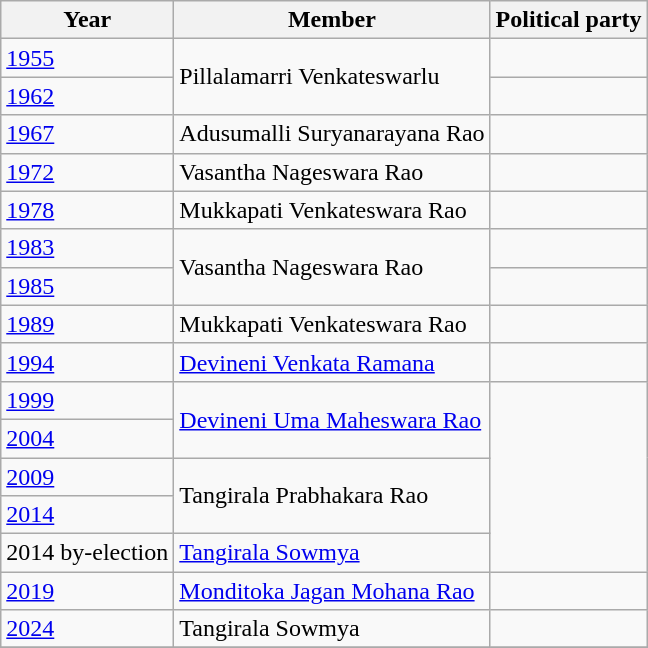<table class="wikitable sortable">
<tr>
<th>Year</th>
<th>Member</th>
<th colspan="2">Political party</th>
</tr>
<tr>
<td><a href='#'>1955</a></td>
<td rowspan=2>Pillalamarri Venkateswarlu</td>
<td></td>
</tr>
<tr>
<td><a href='#'>1962</a></td>
</tr>
<tr>
<td><a href='#'>1967</a></td>
<td>Adusumalli Suryanarayana Rao</td>
<td></td>
</tr>
<tr>
<td><a href='#'>1972</a></td>
<td>Vasantha Nageswara Rao</td>
</tr>
<tr>
<td><a href='#'>1978</a></td>
<td>Mukkapati Venkateswara Rao</td>
<td></td>
</tr>
<tr>
<td><a href='#'>1983</a></td>
<td rowspan=2>Vasantha Nageswara Rao</td>
<td></td>
</tr>
<tr>
<td><a href='#'>1985</a></td>
</tr>
<tr>
<td><a href='#'>1989</a></td>
<td>Mukkapati Venkateswara Rao</td>
<td></td>
</tr>
<tr>
<td><a href='#'>1994</a></td>
<td><a href='#'>Devineni Venkata Ramana</a></td>
<td></td>
</tr>
<tr>
<td><a href='#'>1999</a></td>
<td rowspan=2><a href='#'>Devineni Uma Maheswara Rao</a></td>
</tr>
<tr>
<td><a href='#'>2004</a></td>
</tr>
<tr>
<td><a href='#'>2009</a></td>
<td rowspan=2>Tangirala Prabhakara Rao</td>
</tr>
<tr>
<td><a href='#'>2014</a></td>
</tr>
<tr>
<td>2014 by-election</td>
<td><a href='#'>Tangirala Sowmya</a></td>
</tr>
<tr>
<td><a href='#'>2019</a></td>
<td><a href='#'>Monditoka Jagan Mohana Rao</a></td>
<td></td>
</tr>
<tr>
<td><a href='#'>2024</a></td>
<td>Tangirala Sowmya</td>
<td></td>
</tr>
<tr>
</tr>
</table>
